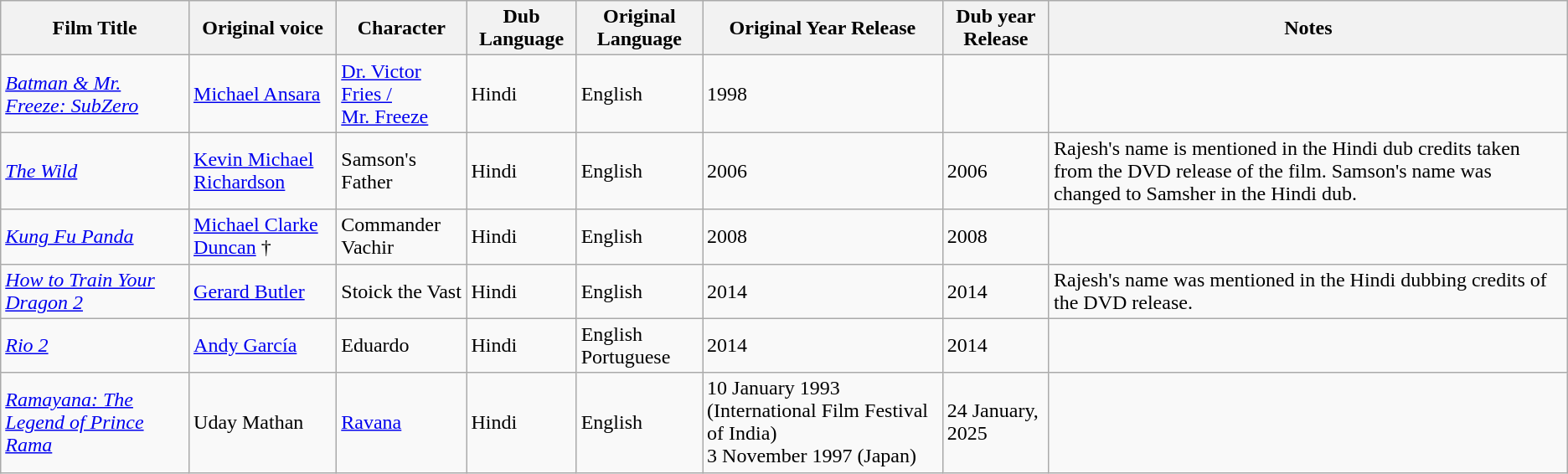<table class="wikitable">
<tr>
<th>Film Title</th>
<th>Original voice</th>
<th>Character</th>
<th>Dub Language</th>
<th>Original Language</th>
<th>Original Year Release</th>
<th>Dub year Release</th>
<th>Notes</th>
</tr>
<tr>
<td><em><a href='#'>Batman & Mr. Freeze: SubZero</a></em></td>
<td><a href='#'>Michael Ansara</a></td>
<td><a href='#'>Dr. Victor Fries /<br> Mr. Freeze</a></td>
<td>Hindi</td>
<td>English</td>
<td>1998</td>
<td></td>
<td></td>
</tr>
<tr>
<td><em><a href='#'>The Wild</a></em></td>
<td><a href='#'>Kevin Michael Richardson</a></td>
<td>Samson's Father</td>
<td>Hindi</td>
<td>English</td>
<td>2006</td>
<td>2006</td>
<td>Rajesh's name is mentioned in the Hindi dub credits taken from the DVD release of the film. Samson's name was changed to Samsher in the Hindi dub.</td>
</tr>
<tr>
<td><em><a href='#'>Kung Fu Panda</a></em></td>
<td><a href='#'>Michael Clarke Duncan</a> †</td>
<td>Commander Vachir</td>
<td>Hindi</td>
<td>English</td>
<td>2008</td>
<td>2008</td>
<td></td>
</tr>
<tr>
<td><em><a href='#'>How to Train Your Dragon 2</a></em></td>
<td><a href='#'>Gerard Butler</a></td>
<td>Stoick the Vast</td>
<td>Hindi</td>
<td>English</td>
<td>2014</td>
<td>2014</td>
<td>Rajesh's name was mentioned in the Hindi dubbing credits of the DVD release.</td>
</tr>
<tr>
<td><em><a href='#'>Rio 2</a></em></td>
<td><a href='#'>Andy García</a></td>
<td>Eduardo</td>
<td>Hindi</td>
<td>English <br>Portuguese</td>
<td>2014</td>
<td>2014</td>
<td></td>
</tr>
<tr>
<td><em><a href='#'>Ramayana: The Legend of Prince Rama</a></em></td>
<td>Uday Mathan</td>
<td><a href='#'>Ravana</a></td>
<td>Hindi</td>
<td>English</td>
<td>10 January 1993 (International Film Festival of India)<br>3 November 1997 (Japan)</td>
<td>24 January, 2025</td>
<td></td>
</tr>
</table>
